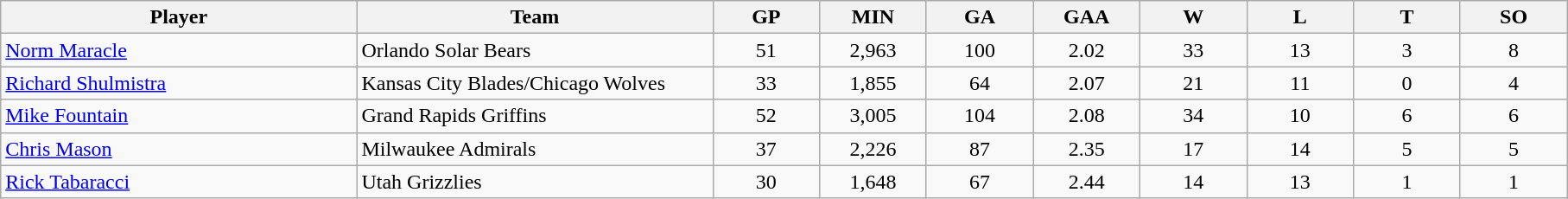<table class="wikitable">
<tr>
<th bgcolor="#DDDDFF" width="20%">Player</th>
<th bgcolor="#DDDDFF" width="20%">Team</th>
<th bgcolor="#DDDDFF" width="6%">GP</th>
<th bgcolor="#DDDDFF" width="6%">MIN</th>
<th bgcolor="#DDDDFF" width="6%">GA</th>
<th bgcolor="#DDDDFF" width="6%">GAA</th>
<th bgcolor="#DDDDFF" width="6%">W</th>
<th bgcolor="#DDDDFF" width="6%">L</th>
<th bgcolor="#DDDDFF" width="6%">T</th>
<th bgcolor="#DDDDFF" width="6%">SO</th>
</tr>
<tr align="center">
<td align="left"><a href='#'>Norm Maracle</a></td>
<td align="left">Orlando Solar Bears</td>
<td>51</td>
<td>2,963</td>
<td>100</td>
<td>2.02</td>
<td>33</td>
<td>13</td>
<td>3</td>
<td>8</td>
</tr>
<tr align="center">
<td align="left"><a href='#'>Richard Shulmistra</a></td>
<td align="left">Kansas City Blades/Chicago Wolves</td>
<td>33</td>
<td>1,855</td>
<td>64</td>
<td>2.07</td>
<td>21</td>
<td>11</td>
<td>0</td>
<td>4</td>
</tr>
<tr align="center">
<td align="left"><a href='#'>Mike Fountain</a></td>
<td align="left">Grand Rapids Griffins</td>
<td>52</td>
<td>3,005</td>
<td>104</td>
<td>2.08</td>
<td>34</td>
<td>10</td>
<td>6</td>
<td>6</td>
</tr>
<tr align="center">
<td align="left"><a href='#'>Chris Mason</a></td>
<td align="left">Milwaukee Admirals</td>
<td>37</td>
<td>2,226</td>
<td>87</td>
<td>2.35</td>
<td>17</td>
<td>14</td>
<td>5</td>
<td>5</td>
</tr>
<tr align="center">
<td align="left"><a href='#'>Rick Tabaracci</a></td>
<td align="left">Utah Grizzlies</td>
<td>30</td>
<td>1,648</td>
<td>67</td>
<td>2.44</td>
<td>14</td>
<td>13</td>
<td>1</td>
<td>1</td>
</tr>
</table>
